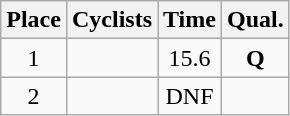<table class=wikitable style="text-align:center">
<tr>
<th>Place</th>
<th>Cyclists</th>
<th>Time</th>
<th>Qual.</th>
</tr>
<tr>
<td>1</td>
<td align=left></td>
<td>15.6</td>
<td><strong>Q</strong></td>
</tr>
<tr>
<td>2</td>
<td align=left></td>
<td>DNF</td>
<td></td>
</tr>
</table>
